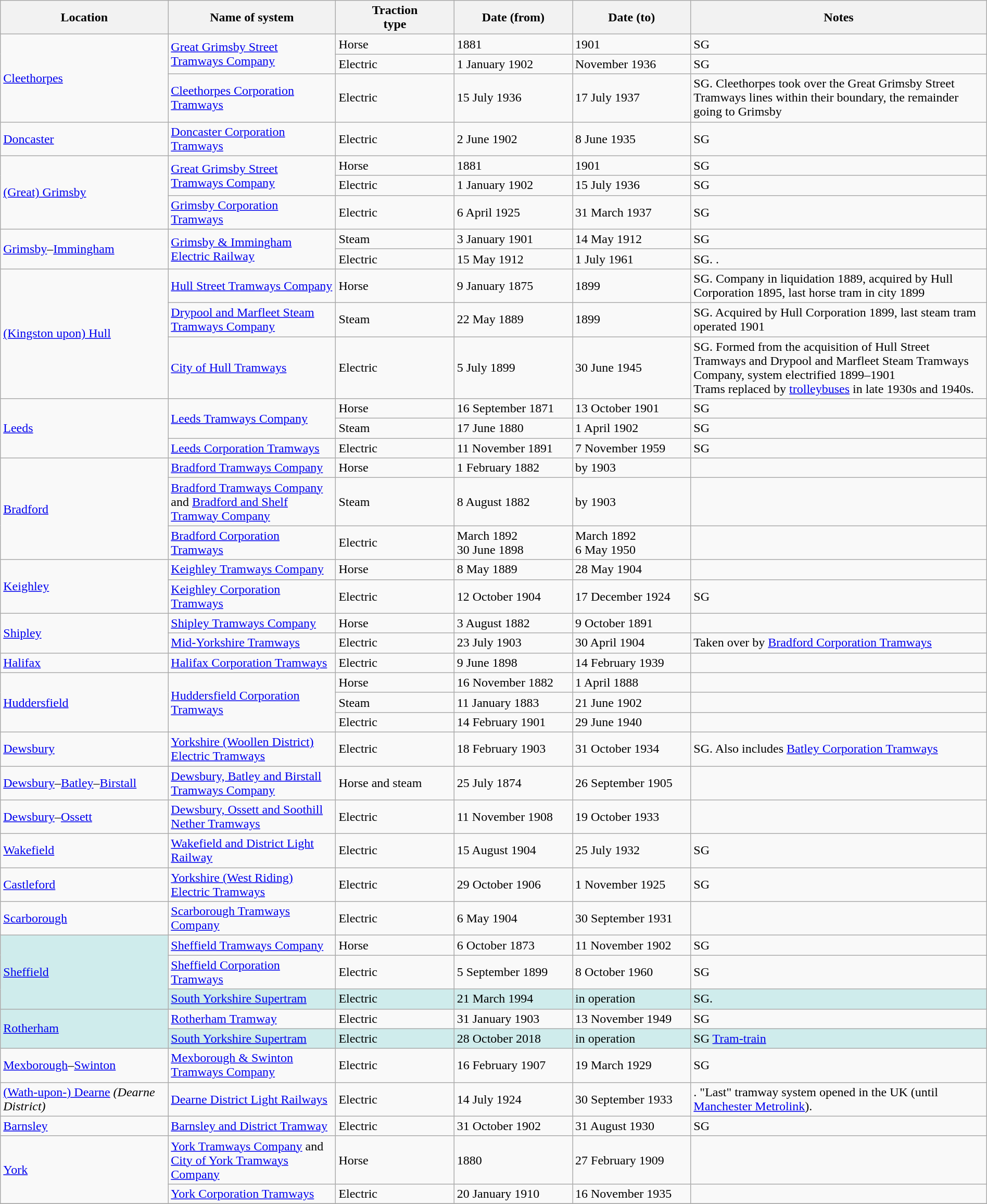<table class="wikitable" width=100%>
<tr>
<th width=17%>Location</th>
<th width=17%>Name of system</th>
<th width=12%>Traction<br>type</th>
<th width=12%>Date (from)</th>
<th width=12%>Date (to)</th>
<th width=30%>Notes</th>
</tr>
<tr>
<td rowspan=3><a href='#'>Cleethorpes</a></td>
<td rowspan=2><a href='#'>Great Grimsby Street Tramways Company</a></td>
<td>Horse</td>
<td>1881</td>
<td>1901</td>
<td>SG</td>
</tr>
<tr>
<td>Electric</td>
<td>1 January 1902</td>
<td>November 1936</td>
<td>SG</td>
</tr>
<tr>
<td><a href='#'>Cleethorpes Corporation Tramways</a></td>
<td>Electric</td>
<td>15 July 1936</td>
<td>17 July 1937</td>
<td>SG. Cleethorpes took over the Great Grimsby Street Tramways lines within their boundary, the remainder going to Grimsby</td>
</tr>
<tr>
<td><a href='#'>Doncaster</a></td>
<td><a href='#'>Doncaster Corporation Tramways</a></td>
<td>Electric</td>
<td>2 June 1902</td>
<td>8 June 1935</td>
<td>SG</td>
</tr>
<tr>
<td rowspan=3><a href='#'>(Great) Grimsby</a></td>
<td rowspan=2><a href='#'>Great Grimsby Street Tramways Company</a></td>
<td>Horse</td>
<td>1881</td>
<td>1901</td>
<td>SG</td>
</tr>
<tr>
<td>Electric</td>
<td>1 January 1902</td>
<td>15 July 1936</td>
<td>SG</td>
</tr>
<tr>
<td><a href='#'>Grimsby Corporation Tramways</a></td>
<td>Electric</td>
<td>6 April 1925</td>
<td>31 March 1937</td>
<td>SG</td>
</tr>
<tr>
<td rowspan=2><a href='#'>Grimsby</a>–<a href='#'>Immingham</a></td>
<td rowspan=2><a href='#'>Grimsby & Immingham Electric Railway</a></td>
<td>Steam</td>
<td>3 January 1901</td>
<td>14 May 1912</td>
<td>SG</td>
</tr>
<tr>
<td>Electric</td>
<td>15 May 1912</td>
<td>1 July 1961</td>
<td>SG. .</td>
</tr>
<tr>
<td rowspan=3><a href='#'>(Kingston upon) Hull</a></td>
<td><a href='#'>Hull Street Tramways Company</a></td>
<td>Horse</td>
<td>9 January 1875</td>
<td>1899</td>
<td>SG. Company in liquidation 1889, acquired by Hull Corporation 1895, last horse tram in city 1899</td>
</tr>
<tr>
<td><a href='#'>Drypool and Marfleet Steam Tramways Company</a></td>
<td>Steam</td>
<td>22 May 1889</td>
<td>1899</td>
<td>SG. Acquired by Hull Corporation 1899, last steam tram operated 1901</td>
</tr>
<tr>
<td><a href='#'>City of Hull Tramways</a></td>
<td>Electric</td>
<td>5 July 1899</td>
<td>30 June 1945</td>
<td>SG. Formed from the acquisition of Hull Street Tramways and Drypool and Marfleet Steam Tramways Company, system electrified 1899–1901<br>Trams replaced by <a href='#'>trolleybuses</a> in late 1930s and 1940s.</td>
</tr>
<tr>
<td rowspan=3><a href='#'>Leeds</a></td>
<td rowspan=2><a href='#'>Leeds Tramways Company</a></td>
<td>Horse</td>
<td>16 September 1871</td>
<td>13 October 1901</td>
<td>SG</td>
</tr>
<tr>
<td>Steam</td>
<td>17 June 1880</td>
<td>1 April 1902</td>
<td>SG</td>
</tr>
<tr>
<td><a href='#'>Leeds Corporation Tramways</a></td>
<td>Electric</td>
<td>11 November 1891</td>
<td>7 November 1959</td>
<td>SG</td>
</tr>
<tr>
<td rowspan=3><a href='#'>Bradford</a></td>
<td><a href='#'>Bradford Tramways Company</a></td>
<td>Horse</td>
<td>1 February 1882</td>
<td>by 1903</td>
<td></td>
</tr>
<tr>
<td><a href='#'>Bradford Tramways Company</a> and <a href='#'>Bradford and Shelf Tramway Company</a></td>
<td>Steam</td>
<td>8 August 1882</td>
<td>by 1903</td>
<td></td>
</tr>
<tr>
<td><a href='#'>Bradford Corporation Tramways</a></td>
<td>Electric</td>
<td>March 1892<br>30 June 1898</td>
<td>March 1892<br>6 May 1950</td>
<td></td>
</tr>
<tr>
<td rowspan=2><a href='#'>Keighley</a></td>
<td><a href='#'>Keighley Tramways Company</a></td>
<td>Horse</td>
<td>8 May 1889</td>
<td>28 May 1904</td>
<td></td>
</tr>
<tr>
<td><a href='#'>Keighley Corporation Tramways</a></td>
<td>Electric</td>
<td>12 October 1904</td>
<td>17 December 1924</td>
<td>SG</td>
</tr>
<tr>
<td rowspan=2><a href='#'>Shipley</a></td>
<td><a href='#'>Shipley Tramways Company</a></td>
<td>Horse</td>
<td>3 August 1882</td>
<td>9 October 1891</td>
<td> </td>
</tr>
<tr>
<td><a href='#'>Mid-Yorkshire Tramways</a></td>
<td>Electric</td>
<td>23 July 1903</td>
<td>30 April 1904</td>
<td>Taken over by <a href='#'>Bradford Corporation Tramways</a></td>
</tr>
<tr>
<td><a href='#'>Halifax</a></td>
<td><a href='#'>Halifax Corporation Tramways</a></td>
<td>Electric</td>
<td>9 June 1898</td>
<td>14 February 1939</td>
<td></td>
</tr>
<tr>
<td rowspan=3><a href='#'>Huddersfield</a></td>
<td rowspan=3><a href='#'>Huddersfield Corporation Tramways</a></td>
<td>Horse</td>
<td>16 November 1882</td>
<td>1 April 1888</td>
<td></td>
</tr>
<tr>
<td>Steam</td>
<td>11 January 1883</td>
<td>21 June 1902</td>
<td></td>
</tr>
<tr>
<td>Electric</td>
<td>14 February 1901</td>
<td>29 June 1940</td>
<td></td>
</tr>
<tr>
<td><a href='#'>Dewsbury</a></td>
<td><a href='#'>Yorkshire (Woollen District) Electric Tramways</a></td>
<td>Electric</td>
<td>18 February 1903</td>
<td>31 October 1934</td>
<td>SG. Also includes <a href='#'>Batley Corporation Tramways</a></td>
</tr>
<tr>
<td><a href='#'>Dewsbury</a>–<a href='#'>Batley</a>–<a href='#'>Birstall</a></td>
<td><a href='#'>Dewsbury, Batley and Birstall Tramways Company</a></td>
<td>Horse and steam</td>
<td>25 July 1874</td>
<td>26 September 1905</td>
<td> </td>
</tr>
<tr>
<td><a href='#'>Dewsbury</a>–<a href='#'>Ossett</a></td>
<td><a href='#'>Dewsbury, Ossett and Soothill Nether Tramways</a></td>
<td>Electric</td>
<td>11 November 1908</td>
<td>19 October 1933</td>
<td> </td>
</tr>
<tr>
<td><a href='#'>Wakefield</a></td>
<td><a href='#'>Wakefield and District Light Railway</a></td>
<td>Electric</td>
<td>15 August 1904</td>
<td>25 July 1932</td>
<td>SG</td>
</tr>
<tr>
<td><a href='#'>Castleford</a></td>
<td><a href='#'>Yorkshire (West Riding) Electric Tramways</a></td>
<td>Electric</td>
<td>29 October 1906</td>
<td>1 November 1925</td>
<td>SG</td>
</tr>
<tr>
<td><a href='#'>Scarborough</a></td>
<td><a href='#'>Scarborough Tramways Company</a></td>
<td>Electric</td>
<td>6 May 1904</td>
<td>30 September 1931</td>
<td></td>
</tr>
<tr>
<td rowspan=3 style="background:#CFECEC"><a href='#'>Sheffield</a></td>
<td><a href='#'>Sheffield Tramways Company</a></td>
<td>Horse</td>
<td>6 October 1873</td>
<td>11 November 1902</td>
<td>SG</td>
</tr>
<tr>
<td><a href='#'>Sheffield Corporation Tramways</a></td>
<td>Electric</td>
<td>5 September 1899</td>
<td>8 October 1960</td>
<td>SG</td>
</tr>
<tr>
<td style="background:#CFECEC"><a href='#'>South Yorkshire Supertram</a></td>
<td style="background:#CFECEC">Electric</td>
<td style="background:#CFECEC">21 March 1994</td>
<td style="background:#CFECEC">in operation</td>
<td style="background:#CFECEC">SG. </td>
</tr>
<tr>
<td rowspan=2 style="background:#CFECEC"><a href='#'>Rotherham</a></td>
<td><a href='#'>Rotherham Tramway</a></td>
<td>Electric</td>
<td>31 January 1903</td>
<td>13 November 1949</td>
<td>SG</td>
</tr>
<tr>
<td style="background:#CFECEC"><a href='#'>South Yorkshire Supertram</a></td>
<td style="background:#CFECEC">Electric</td>
<td style="background:#CFECEC">28 October 2018</td>
<td style="background:#CFECEC">in operation</td>
<td style="background:#CFECEC">SG <a href='#'>Tram-train</a></td>
</tr>
<tr>
<td><a href='#'>Mexborough</a>–<a href='#'>Swinton</a></td>
<td><a href='#'>Mexborough & Swinton Tramways Company</a></td>
<td>Electric</td>
<td>16 February 1907</td>
<td>19 March 1929</td>
<td>SG</td>
</tr>
<tr>
<td><a href='#'>(Wath-upon-) Dearne</a> <em>(Dearne District)</em></td>
<td><a href='#'>Dearne District Light Railways</a></td>
<td>Electric</td>
<td>14 July 1924</td>
<td>30 September 1933</td>
<td>. "Last" tramway system opened in the UK (until <a href='#'>Manchester Metrolink</a>).</td>
</tr>
<tr>
<td><a href='#'>Barnsley</a></td>
<td><a href='#'>Barnsley and District Tramway</a></td>
<td>Electric</td>
<td>31 October 1902</td>
<td>31 August 1930</td>
<td>SG</td>
</tr>
<tr>
<td rowspan=2><a href='#'>York</a></td>
<td><a href='#'>York Tramways Company</a> and <a href='#'>City of York Tramways Company</a></td>
<td>Horse</td>
<td>1880</td>
<td>27 February 1909</td>
<td></td>
</tr>
<tr>
<td><a href='#'>York Corporation Tramways</a></td>
<td>Electric</td>
<td>20 January 1910</td>
<td>16 November 1935</td>
<td></td>
</tr>
<tr>
</tr>
</table>
